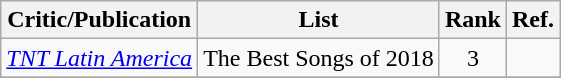<table class="sortable wikitable">
<tr>
<th>Critic/Publication</th>
<th>List</th>
<th>Rank</th>
<th>Ref.</th>
</tr>
<tr>
<td align="center"><em><a href='#'>TNT Latin America</a></em></td>
<td align="center">The Best Songs of 2018</td>
<td align="center">3</td>
<td align="center"></td>
</tr>
<tr>
</tr>
</table>
